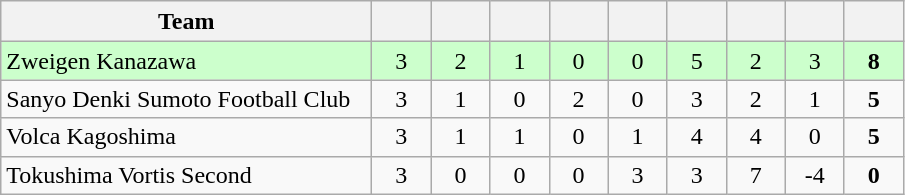<table class="wikitable sortable" style="text-align: center">
<tr style="line-height:1.25em">
<th style="width:15em">Team</th>
<th style="width:2em"><br></th>
<th style="width:2em"><br></th>
<th style="width:2em"><br></th>
<th style="width:2em"><br></th>
<th style="width:2em"><br></th>
<th style="width:2em"><br></th>
<th style="width:2em"><br></th>
<th style="width:2em"><br></th>
<th style="width:2em"><br></th>
</tr>
<tr bgcolor="#ccffcc">
<td align="left">Zweigen Kanazawa</td>
<td>3</td>
<td>2</td>
<td>1</td>
<td>0</td>
<td>0</td>
<td>5</td>
<td>2</td>
<td>3</td>
<td><strong>8</strong></td>
</tr>
<tr>
<td align="left">Sanyo Denki Sumoto Football Club</td>
<td>3</td>
<td>1</td>
<td>0</td>
<td>2</td>
<td>0</td>
<td>3</td>
<td>2</td>
<td>1</td>
<td><strong>5</strong></td>
</tr>
<tr>
<td align="left">Volca Kagoshima</td>
<td>3</td>
<td>1</td>
<td>1</td>
<td>0</td>
<td>1</td>
<td>4</td>
<td>4</td>
<td>0</td>
<td><strong>5</strong></td>
</tr>
<tr>
<td align="left">Tokushima Vortis Second</td>
<td>3</td>
<td>0</td>
<td>0</td>
<td>0</td>
<td>3</td>
<td>3</td>
<td>7</td>
<td>-4</td>
<td><strong>0</strong></td>
</tr>
</table>
